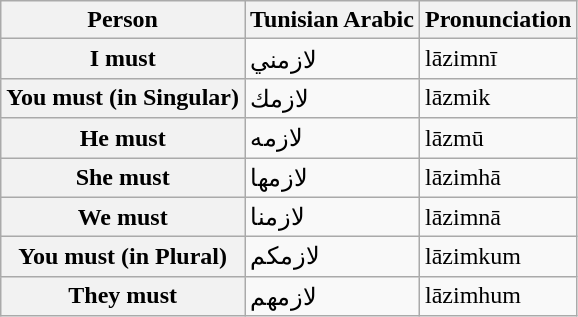<table class="wikitable">
<tr>
<th>Person</th>
<th>Tunisian Arabic</th>
<th>Pronunciation</th>
</tr>
<tr>
<th>I must</th>
<td>لازمني</td>
<td>lāzimnī</td>
</tr>
<tr>
<th>You must (in Singular)</th>
<td>لازمك</td>
<td>lāzmik</td>
</tr>
<tr>
<th>He must</th>
<td>لازمه</td>
<td>lāzmū</td>
</tr>
<tr>
<th>She must</th>
<td>لازمها</td>
<td>lāzimhā</td>
</tr>
<tr>
<th>We must</th>
<td>لازمنا</td>
<td>lāzimnā</td>
</tr>
<tr>
<th>You must (in Plural)</th>
<td>لازمكم</td>
<td>lāzimkum</td>
</tr>
<tr>
<th>They must</th>
<td>لازمهم</td>
<td>lāzimhum</td>
</tr>
</table>
